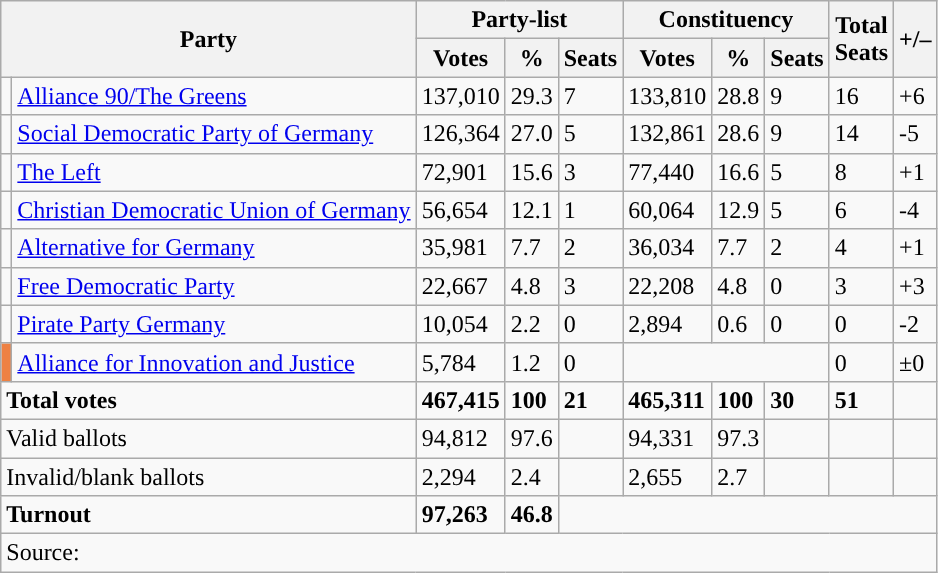<table class="wikitable">
<tr>
<th colspan="2" rowspan="2">Party</th>
<th colspan="3"><strong>Party-list</strong></th>
<th colspan="3"><strong>Constituency</strong></th>
<th rowspan="2">Total<br>Seats</th>
<th rowspan="2">+/–</th>
</tr>
<tr>
<th>Votes</th>
<th>%</th>
<th>Seats</th>
<th>Votes</th>
<th>%</th>
<th>Seats</th>
</tr>
<tr>
<td></td>
<td><a href='#'>Alliance 90/The Greens</a></td>
<td>137,010</td>
<td>29.3</td>
<td>7</td>
<td>133,810</td>
<td>28.8</td>
<td>9</td>
<td>16</td>
<td>+6</td>
</tr>
<tr>
<td></td>
<td><a href='#'>Social Democratic Party of Germany</a></td>
<td>126,364</td>
<td>27.0</td>
<td>5</td>
<td>132,861</td>
<td>28.6</td>
<td>9</td>
<td>14</td>
<td>-5</td>
</tr>
<tr>
<td></td>
<td><a href='#'>The Left</a></td>
<td>72,901</td>
<td>15.6</td>
<td>3</td>
<td>77,440</td>
<td>16.6</td>
<td>5</td>
<td>8</td>
<td>+1</td>
</tr>
<tr>
<td></td>
<td><a href='#'>Christian Democratic Union of Germany</a></td>
<td>56,654</td>
<td>12.1</td>
<td>1</td>
<td>60,064</td>
<td>12.9</td>
<td>5</td>
<td>6</td>
<td>-4</td>
</tr>
<tr>
<td></td>
<td><a href='#'>Alternative for Germany</a></td>
<td>35,981</td>
<td>7.7</td>
<td>2</td>
<td>36,034</td>
<td>7.7</td>
<td>2</td>
<td>4</td>
<td>+1</td>
</tr>
<tr>
<td></td>
<td><a href='#'>Free Democratic Party</a></td>
<td>22,667</td>
<td>4.8</td>
<td>3</td>
<td>22,208</td>
<td>4.8</td>
<td>0</td>
<td>3</td>
<td>+3</td>
</tr>
<tr>
<td></td>
<td><a href='#'>Pirate Party Germany</a></td>
<td>10,054</td>
<td>2.2</td>
<td>0</td>
<td>2,894</td>
<td>0.6</td>
<td>0</td>
<td>0</td>
<td>-2</td>
</tr>
<tr>
<td bgcolor="#EE8143"></td>
<td><a href='#'>Alliance for Innovation and Justice</a></td>
<td>5,784</td>
<td>1.2</td>
<td>0</td>
<td colspan="3"></td>
<td>0</td>
<td>±0</td>
</tr>
<tr>
<td colspan="2"><strong>Total votes</strong></td>
<td><strong>467,415</strong></td>
<td><strong>100</strong></td>
<td><strong>21</strong></td>
<td><strong>465,311</strong></td>
<td><strong>100</strong></td>
<td><strong>30</strong></td>
<td><strong>51</strong></td>
<td></td>
</tr>
<tr>
<td colspan="2">Valid ballots</td>
<td>94,812</td>
<td>97.6</td>
<td></td>
<td>94,331</td>
<td>97.3</td>
<td></td>
<td></td>
<td></td>
</tr>
<tr>
<td colspan="2">Invalid/blank ballots</td>
<td>2,294</td>
<td>2.4</td>
<td></td>
<td>2,655</td>
<td>2.7</td>
<td></td>
<td></td>
<td></td>
</tr>
<tr>
<td colspan="2"><strong>Turnout</strong></td>
<td><strong>97,263</strong></td>
<td><strong>46.8</strong></td>
<td colspan="6"></td>
</tr>
<tr>
<td colspan="10">Source: </td>
</tr>
</table>
